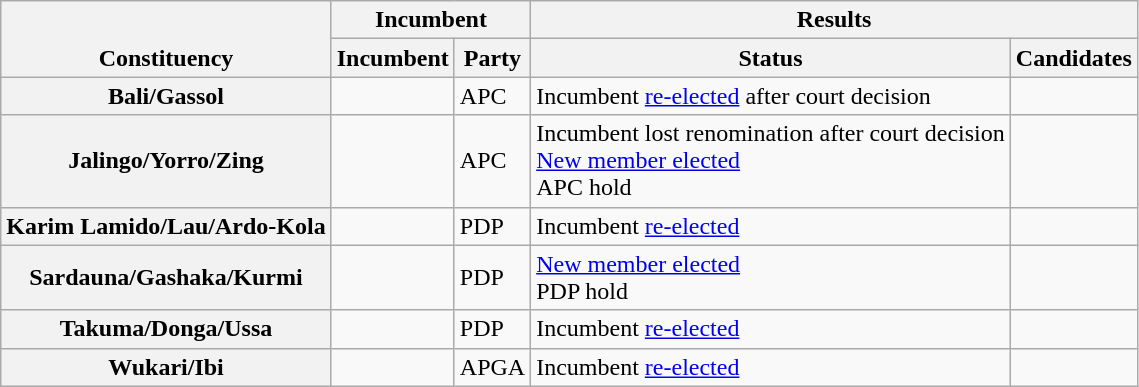<table class="wikitable sortable">
<tr valign=bottom>
<th rowspan=2>Constituency</th>
<th colspan=2>Incumbent</th>
<th colspan=2>Results</th>
</tr>
<tr valign=bottom>
<th>Incumbent</th>
<th>Party</th>
<th>Status</th>
<th>Candidates</th>
</tr>
<tr>
<th>Bali/Gassol</th>
<td></td>
<td>APC</td>
<td>Incumbent <a href='#'>re-elected</a> after court decision</td>
<td nowrap></td>
</tr>
<tr>
<th>Jalingo/Yorro/Zing</th>
<td></td>
<td>APC</td>
<td>Incumbent lost renomination after court decision<br><a href='#'>New member elected</a><br>APC hold</td>
<td nowrap></td>
</tr>
<tr>
<th>Karim Lamido/Lau/Ardo-Kola</th>
<td></td>
<td>PDP</td>
<td>Incumbent <a href='#'>re-elected</a></td>
<td nowrap></td>
</tr>
<tr>
<th>Sardauna/Gashaka/Kurmi</th>
<td></td>
<td>PDP</td>
<td><a href='#'>New member elected</a><br>PDP hold</td>
<td nowrap></td>
</tr>
<tr>
<th>Takuma/Donga/Ussa</th>
<td></td>
<td>PDP</td>
<td>Incumbent <a href='#'>re-elected</a></td>
<td nowrap></td>
</tr>
<tr>
<th>Wukari/Ibi</th>
<td></td>
<td>APGA</td>
<td>Incumbent <a href='#'>re-elected</a></td>
<td nowrap></td>
</tr>
</table>
